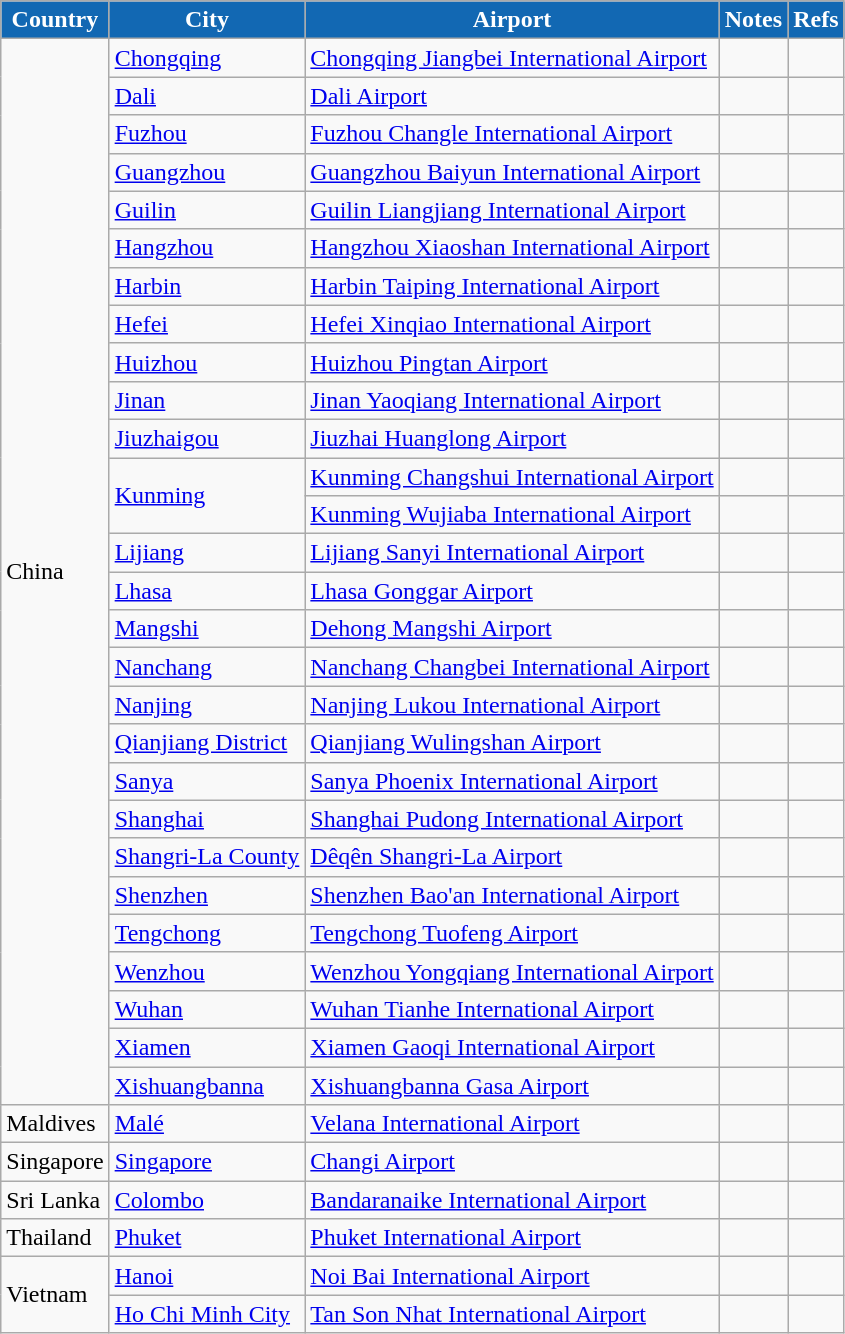<table class="sortable wikitable">
<tr>
<th style="background-color:#1268B3;color: white">Country</th>
<th style="background-color:#1268B3;color: white">City</th>
<th style="background-color:#1268B3;color: white">Airport</th>
<th style="background-color:#1268B3;color: white" class="unsortable">Notes</th>
<th style="background-color:#1268B3;color: white" class="unsortable">Refs</th>
</tr>
<tr>
<td rowspan="28">China</td>
<td><a href='#'>Chongqing</a></td>
<td><a href='#'>Chongqing Jiangbei International Airport</a></td>
<td></td>
<td align=center></td>
</tr>
<tr>
<td><a href='#'>Dali</a></td>
<td><a href='#'>Dali Airport</a></td>
<td align=center></td>
<td align=center></td>
</tr>
<tr>
<td><a href='#'>Fuzhou</a></td>
<td><a href='#'>Fuzhou Changle International Airport</a></td>
<td align=center></td>
<td align=center></td>
</tr>
<tr>
<td><a href='#'>Guangzhou</a></td>
<td><a href='#'>Guangzhou Baiyun International Airport</a></td>
<td align=center></td>
<td align=center></td>
</tr>
<tr>
<td><a href='#'>Guilin</a></td>
<td><a href='#'>Guilin Liangjiang International Airport</a></td>
<td align=center></td>
<td align=center></td>
</tr>
<tr>
<td><a href='#'>Hangzhou</a></td>
<td><a href='#'>Hangzhou Xiaoshan International Airport</a></td>
<td align=center></td>
<td align=center></td>
</tr>
<tr>
<td><a href='#'>Harbin</a></td>
<td><a href='#'>Harbin Taiping International Airport</a></td>
<td align=center></td>
<td align=center></td>
</tr>
<tr>
<td><a href='#'>Hefei</a></td>
<td><a href='#'>Hefei Xinqiao International Airport</a></td>
<td align=center></td>
<td align=center></td>
</tr>
<tr>
<td><a href='#'>Huizhou</a></td>
<td><a href='#'>Huizhou Pingtan Airport</a></td>
<td align=center></td>
<td align=center></td>
</tr>
<tr>
<td><a href='#'>Jinan</a></td>
<td><a href='#'>Jinan Yaoqiang International Airport</a></td>
<td align=center></td>
<td align=center></td>
</tr>
<tr>
<td><a href='#'>Jiuzhaigou</a></td>
<td><a href='#'>Jiuzhai Huanglong Airport</a></td>
<td align=center></td>
<td align=center></td>
</tr>
<tr>
<td rowspan="2"><a href='#'>Kunming</a></td>
<td><a href='#'>Kunming Changshui International Airport</a></td>
<td align=center></td>
<td align=center></td>
</tr>
<tr>
<td><a href='#'>Kunming Wujiaba International Airport</a></td>
<td></td>
<td align=center></td>
</tr>
<tr>
<td><a href='#'>Lijiang</a></td>
<td><a href='#'>Lijiang Sanyi International Airport</a></td>
<td align=center></td>
<td align=center></td>
</tr>
<tr>
<td><a href='#'>Lhasa</a></td>
<td><a href='#'>Lhasa Gonggar Airport</a></td>
<td align=center></td>
<td align=center></td>
</tr>
<tr>
<td><a href='#'>Mangshi</a></td>
<td><a href='#'>Dehong Mangshi Airport</a></td>
<td align=center></td>
<td align=center></td>
</tr>
<tr>
<td><a href='#'>Nanchang</a></td>
<td><a href='#'>Nanchang Changbei International Airport</a></td>
<td align=center></td>
<td align=center></td>
</tr>
<tr>
<td><a href='#'>Nanjing</a></td>
<td><a href='#'>Nanjing Lukou International Airport</a></td>
<td align=center></td>
<td align=center></td>
</tr>
<tr>
<td><a href='#'>Qianjiang District</a></td>
<td><a href='#'>Qianjiang Wulingshan Airport</a></td>
<td align=center></td>
<td align=center></td>
</tr>
<tr>
<td><a href='#'>Sanya</a></td>
<td><a href='#'>Sanya Phoenix International Airport</a></td>
<td align=center></td>
<td align=center></td>
</tr>
<tr>
<td><a href='#'>Shanghai</a></td>
<td><a href='#'>Shanghai Pudong International Airport</a></td>
<td align=center></td>
<td align=center></td>
</tr>
<tr>
<td><a href='#'>Shangri-La County</a></td>
<td><a href='#'>Dêqên Shangri-La Airport</a></td>
<td align=center></td>
<td align=center></td>
</tr>
<tr>
<td><a href='#'>Shenzhen</a></td>
<td><a href='#'>Shenzhen Bao'an International Airport</a></td>
<td align=center></td>
<td align=center></td>
</tr>
<tr>
<td><a href='#'>Tengchong</a></td>
<td><a href='#'>Tengchong Tuofeng Airport</a></td>
<td align=center></td>
<td align=center></td>
</tr>
<tr>
<td><a href='#'>Wenzhou</a></td>
<td><a href='#'>Wenzhou Yongqiang International Airport</a></td>
<td align=center></td>
<td align=center></td>
</tr>
<tr>
<td><a href='#'>Wuhan</a></td>
<td><a href='#'>Wuhan Tianhe International Airport</a></td>
<td align=center></td>
<td align=center></td>
</tr>
<tr>
<td><a href='#'>Xiamen</a></td>
<td><a href='#'>Xiamen Gaoqi International Airport</a></td>
<td align=center></td>
<td align=center></td>
</tr>
<tr>
<td><a href='#'>Xishuangbanna</a></td>
<td><a href='#'>Xishuangbanna Gasa Airport</a></td>
<td align=center></td>
<td align=center></td>
</tr>
<tr>
<td>Maldives</td>
<td><a href='#'>Malé</a></td>
<td><a href='#'>Velana International Airport</a></td>
<td align=center></td>
<td align=center></td>
</tr>
<tr>
<td>Singapore</td>
<td><a href='#'>Singapore</a></td>
<td><a href='#'>Changi Airport</a></td>
<td align=center></td>
<td align=center></td>
</tr>
<tr>
<td>Sri Lanka</td>
<td><a href='#'>Colombo</a></td>
<td><a href='#'>Bandaranaike International Airport</a></td>
<td align=center></td>
<td align=center></td>
</tr>
<tr>
<td>Thailand</td>
<td><a href='#'>Phuket</a></td>
<td><a href='#'>Phuket International Airport</a></td>
<td align=center></td>
<td align=center></td>
</tr>
<tr>
<td rowspan="2">Vietnam</td>
<td><a href='#'>Hanoi</a></td>
<td><a href='#'>Noi Bai International Airport</a></td>
<td align=center></td>
<td align=center></td>
</tr>
<tr>
<td><a href='#'>Ho Chi Minh City</a></td>
<td><a href='#'>Tan Son Nhat International Airport</a></td>
<td align=center></td>
<td align=center></td>
</tr>
</table>
